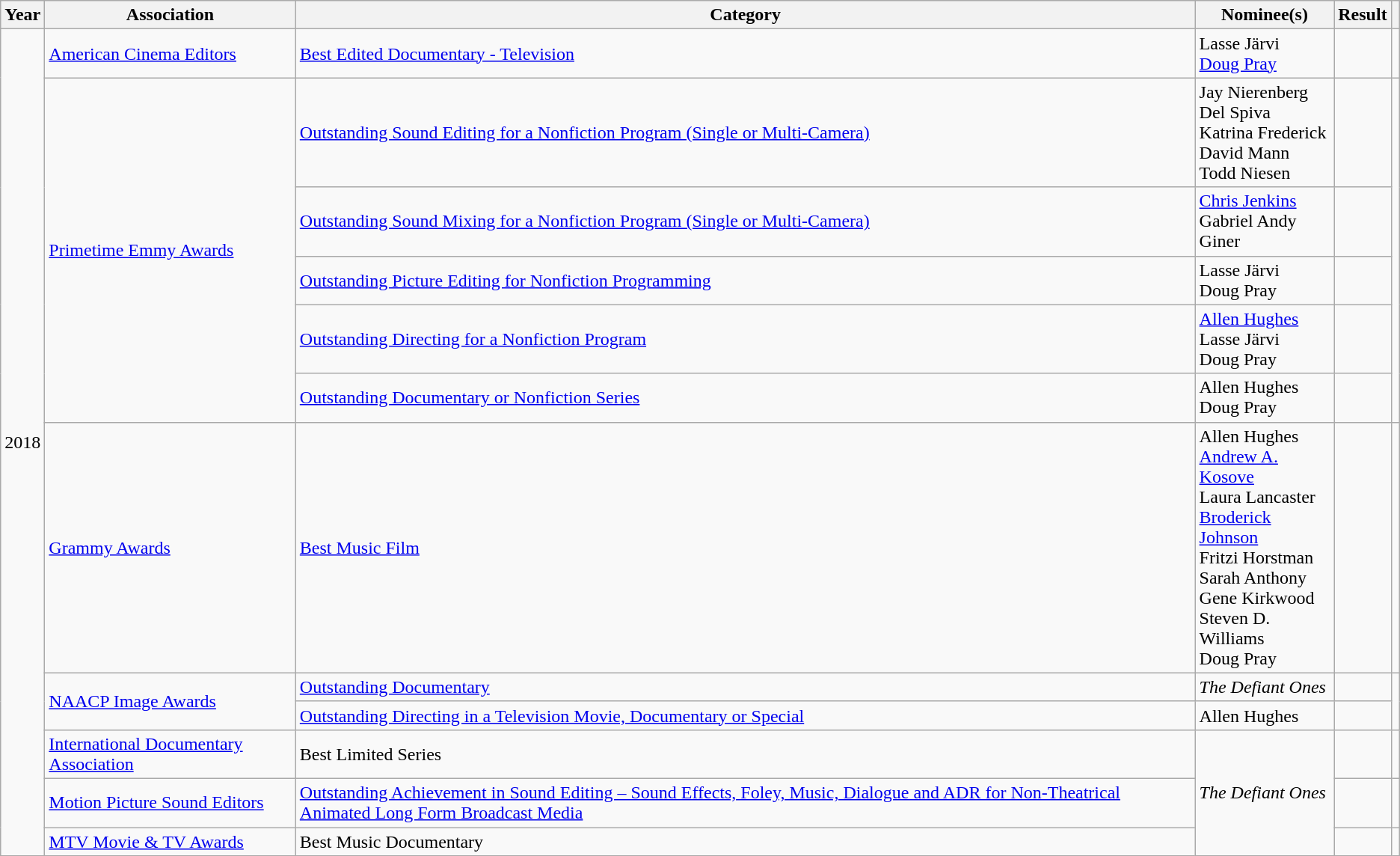<table class="wikitable sortable">
<tr>
<th>Year</th>
<th>Association</th>
<th>Category</th>
<th>Nominee(s)</th>
<th>Result</th>
<th></th>
</tr>
<tr>
<td rowspan="13" style="text-align:center;">2018</td>
<td rowspan="1"><a href='#'>American Cinema Editors</a></td>
<td><a href='#'>Best Edited Documentary - Television</a></td>
<td rowspan="1">Lasse Järvi <br> <a href='#'>Doug Pray</a></td>
<td></td>
<td rowspan="1" style="text-align:center;"></td>
</tr>
<tr>
<td rowspan="5"><a href='#'>Primetime Emmy Awards</a></td>
<td><a href='#'>Outstanding Sound Editing for a Nonfiction Program (Single or Multi-Camera)</a></td>
<td>Jay Nierenberg <br> Del Spiva <br> Katrina Frederick <br> David Mann<br>Todd Niesen</td>
<td></td>
<td rowspan="5" style="text-align:center;"></td>
</tr>
<tr>
<td><a href='#'>Outstanding Sound Mixing for a Nonfiction Program (Single or Multi-Camera)</a></td>
<td><a href='#'>Chris Jenkins</a><br> Gabriel Andy Giner</td>
<td></td>
</tr>
<tr>
<td><a href='#'>Outstanding Picture Editing for Nonfiction Programming</a></td>
<td>Lasse Järvi <br> Doug Pray</td>
<td></td>
</tr>
<tr>
<td><a href='#'>Outstanding Directing for a Nonfiction Program</a></td>
<td><a href='#'>Allen Hughes</a><br>Lasse Järvi <br> Doug Pray</td>
<td></td>
</tr>
<tr>
<td><a href='#'>Outstanding Documentary or Nonfiction Series</a></td>
<td>Allen Hughes<br> Doug Pray</td>
<td></td>
</tr>
<tr>
<td><a href='#'>Grammy Awards</a></td>
<td><a href='#'>Best Music Film</a></td>
<td>Allen Hughes  <br> <a href='#'>Andrew A. Kosove</a> <br> Laura Lancaster <br> <a href='#'>Broderick Johnson</a> <br> Fritzi Horstman<br> Sarah Anthony<br>Gene Kirkwood <br> Steven D. Williams <br> Doug Pray</td>
<td></td>
<td style="text-align:center;"></td>
</tr>
<tr>
<td rowspan="2"><a href='#'>NAACP Image Awards</a></td>
<td><a href='#'>Outstanding Documentary</a></td>
<td><em>The Defiant Ones</em></td>
<td></td>
<td rowspan="2" style="text-align:center;"></td>
</tr>
<tr>
<td><a href='#'>Outstanding Directing in a Television Movie, Documentary or Special</a></td>
<td>Allen Hughes</td>
<td></td>
</tr>
<tr>
<td><a href='#'>International Documentary Association</a></td>
<td>Best Limited Series</td>
<td rowspan="3"><em>The Defiant Ones</em></td>
<td></td>
<td style="text-align:center;"></td>
</tr>
<tr>
<td><a href='#'>Motion Picture Sound Editors</a></td>
<td><a href='#'>Outstanding Achievement in Sound Editing – Sound Effects, Foley, Music, Dialogue and ADR for Non-Theatrical Animated Long Form Broadcast Media</a></td>
<td></td>
<td style="text-align:center;"></td>
</tr>
<tr>
<td><a href='#'>MTV Movie & TV Awards</a></td>
<td>Best Music Documentary</td>
<td></td>
<td style="text-align:center;"></td>
</tr>
</table>
